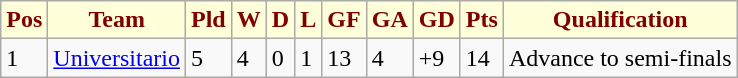<table class="wikitable">
<tr>
<th style="color:#800000; background:#FFFFDA;"><abbr>Pos</abbr></th>
<th style="color:#800000; background:#FFFFDA;">Team</th>
<th style="color:#800000; background:#FFFFDA;"><abbr>Pld</abbr></th>
<th style="color:#800000; background:#FFFFDA;"><abbr>W</abbr></th>
<th style="color:#800000; background:#FFFFDA;"><abbr>D</abbr></th>
<th style="color:#800000; background:#FFFFDA;"><abbr>L</abbr></th>
<th style="color:#800000; background:#FFFFDA;"><abbr>GF</abbr></th>
<th style="color:#800000; background:#FFFFDA;"><abbr>GA</abbr></th>
<th style="color:#800000; background:#FFFFDA;"><abbr>GD</abbr></th>
<th style="color:#800000; background:#FFFFDA;"><abbr>Pts</abbr></th>
<th style="color:#800000; background:#FFFFDA;">Qualification</th>
</tr>
<tr>
<td>1</td>
<td><a href='#'>Universitario</a></td>
<td>5</td>
<td>4</td>
<td>0</td>
<td>1</td>
<td>13</td>
<td>4</td>
<td>+9</td>
<td>14</td>
<td>Advance to semi-finals</td>
</tr>
</table>
